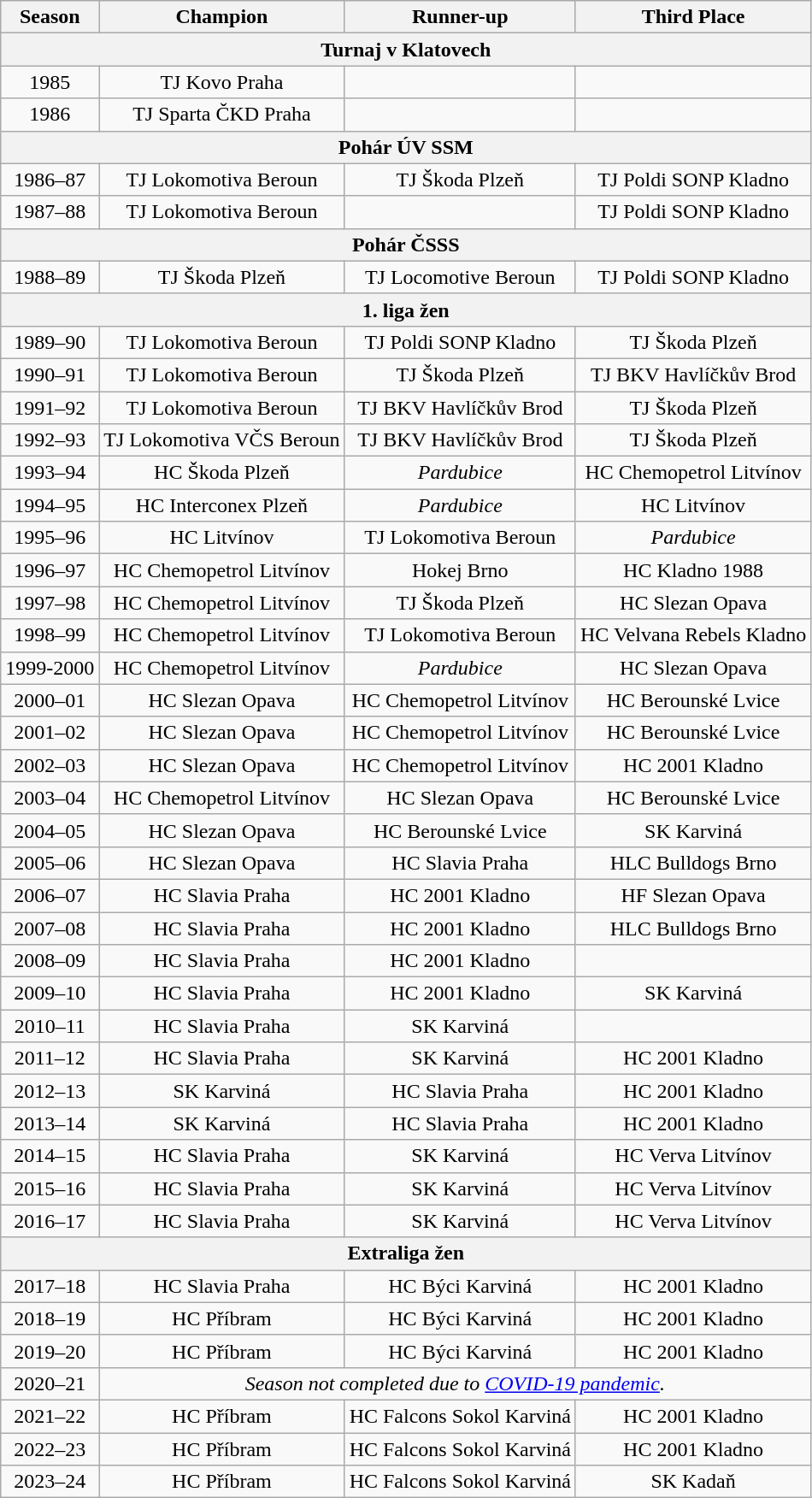<table class="wikitable sortable" style="text-align:center;">
<tr>
<th>Season</th>
<th> Champion</th>
<th> Runner-up</th>
<th> Third Place</th>
</tr>
<tr>
<th colspan="4"><strong>Turnaj v Klatovech</strong></th>
</tr>
<tr>
<td>1985</td>
<td>TJ Kovo Praha</td>
<td></td>
<td></td>
</tr>
<tr>
<td>1986</td>
<td>TJ Sparta ČKD Praha</td>
<td></td>
<td></td>
</tr>
<tr>
<th colspan="4">Pohár ÚV SSM</th>
</tr>
<tr>
<td>1986–87</td>
<td>TJ Lokomotiva Beroun</td>
<td>TJ Škoda Plzeň</td>
<td>TJ Poldi SONP Kladno</td>
</tr>
<tr>
<td>1987–88</td>
<td>TJ Lokomotiva Beroun</td>
<td></td>
<td>TJ Poldi SONP Kladno</td>
</tr>
<tr>
<th colspan="4"><strong>Pohár ČSSS</strong></th>
</tr>
<tr>
<td>1988–89</td>
<td>TJ Škoda Plzeň</td>
<td>TJ Locomotive Beroun</td>
<td>TJ Poldi SONP Kladno</td>
</tr>
<tr>
<th colspan="4">1. liga žen</th>
</tr>
<tr>
<td>1989–90</td>
<td>TJ Lokomotiva Beroun</td>
<td>TJ Poldi SONP Kladno</td>
<td>TJ Škoda Plzeň</td>
</tr>
<tr>
<td>1990–91</td>
<td>TJ Lokomotiva Beroun</td>
<td>TJ Škoda Plzeň</td>
<td>TJ BKV Havlíčkův Brod</td>
</tr>
<tr>
<td>1991–92</td>
<td>TJ Lokomotiva Beroun</td>
<td>TJ BKV Havlíčkův Brod</td>
<td>TJ Škoda Plzeň</td>
</tr>
<tr>
<td>1992–93</td>
<td>TJ Lokomotiva VČS Beroun</td>
<td>TJ BKV Havlíčkův Brod</td>
<td>TJ Škoda Plzeň</td>
</tr>
<tr>
<td>1993–94</td>
<td>HC Škoda Plzeň</td>
<td><em>Pardubice</em></td>
<td>HC Chemopetrol Litvínov</td>
</tr>
<tr>
<td>1994–95</td>
<td>HC Interconex Plzeň</td>
<td><em>Pardubice</em></td>
<td>HC Litvínov</td>
</tr>
<tr>
<td>1995–96</td>
<td>HC Litvínov</td>
<td>TJ Lokomotiva Beroun</td>
<td><em>Pardubice</em></td>
</tr>
<tr>
<td>1996–97</td>
<td>HC Chemopetrol Litvínov</td>
<td>Hokej Brno</td>
<td>HC Kladno 1988</td>
</tr>
<tr>
<td>1997–98</td>
<td>HC Chemopetrol Litvínov</td>
<td>TJ Škoda Plzeň</td>
<td>HC Slezan Opava</td>
</tr>
<tr>
<td>1998–99</td>
<td>HC Chemopetrol Litvínov</td>
<td>TJ Lokomotiva Beroun</td>
<td>HC Velvana Rebels Kladno</td>
</tr>
<tr>
<td>1999-2000</td>
<td>HC Chemopetrol Litvínov</td>
<td><em>Pardubice</em></td>
<td>HC Slezan Opava</td>
</tr>
<tr>
<td>2000–01</td>
<td>HC Slezan Opava</td>
<td>HC Chemopetrol Litvínov</td>
<td>HC Berounské Lvice</td>
</tr>
<tr>
<td>2001–02</td>
<td>HC Slezan Opava</td>
<td>HC Chemopetrol Litvínov</td>
<td>HC Berounské Lvice</td>
</tr>
<tr>
<td>2002–03</td>
<td>HC Slezan Opava</td>
<td>HC Chemopetrol Litvínov</td>
<td>HC 2001 Kladno</td>
</tr>
<tr>
<td>2003–04</td>
<td>HC Chemopetrol Litvínov</td>
<td>HC Slezan Opava</td>
<td>HC Berounské Lvice</td>
</tr>
<tr>
<td>2004–05</td>
<td>HC Slezan Opava</td>
<td>HC Berounské Lvice</td>
<td>SK Karviná</td>
</tr>
<tr>
<td>2005–06</td>
<td>HC Slezan Opava</td>
<td>HC Slavia Praha</td>
<td>HLC Bulldogs Brno</td>
</tr>
<tr>
<td>2006–07</td>
<td>HC Slavia Praha</td>
<td>HC 2001 Kladno</td>
<td>HF Slezan Opava</td>
</tr>
<tr>
<td>2007–08</td>
<td>HC Slavia Praha</td>
<td>HC 2001 Kladno</td>
<td>HLC Bulldogs Brno</td>
</tr>
<tr>
<td>2008–09</td>
<td>HC Slavia Praha</td>
<td>HC 2001 Kladno</td>
<td></td>
</tr>
<tr>
<td>2009–10</td>
<td>HC Slavia Praha</td>
<td>HC 2001 Kladno</td>
<td>SK Karviná</td>
</tr>
<tr>
<td>2010–11</td>
<td>HC Slavia Praha</td>
<td>SK Karviná</td>
<td></td>
</tr>
<tr>
<td>2011–12</td>
<td>HC Slavia Praha</td>
<td>SK Karviná</td>
<td>HC 2001 Kladno</td>
</tr>
<tr>
<td>2012–13</td>
<td>SK Karviná</td>
<td>HC Slavia Praha</td>
<td>HC 2001 Kladno</td>
</tr>
<tr>
<td>2013–14</td>
<td>SK Karviná</td>
<td>HC Slavia Praha</td>
<td>HC 2001 Kladno</td>
</tr>
<tr>
<td>2014–15</td>
<td>HC Slavia Praha</td>
<td>SK Karviná</td>
<td>HC Verva Litvínov</td>
</tr>
<tr>
<td>2015–16</td>
<td>HC Slavia Praha</td>
<td>SK Karviná</td>
<td>HC Verva Litvínov</td>
</tr>
<tr>
<td>2016–17</td>
<td>HC Slavia Praha</td>
<td>SK Karviná</td>
<td>HC Verva Litvínov</td>
</tr>
<tr>
<th colspan="4">Extraliga žen</th>
</tr>
<tr>
<td>2017–18</td>
<td>HC Slavia Praha</td>
<td>HC Býci Karviná</td>
<td>HC 2001 Kladno</td>
</tr>
<tr>
<td>2018–19</td>
<td>HC Příbram</td>
<td>HC Býci Karviná</td>
<td>HC 2001 Kladno</td>
</tr>
<tr>
<td>2019–20</td>
<td>HC Příbram</td>
<td>HC Býci Karviná</td>
<td>HC 2001 Kladno</td>
</tr>
<tr>
<td>2020–21</td>
<td colspan="3"><em>Season not completed due to <a href='#'>COVID-19 pandemic</a>.</em></td>
</tr>
<tr>
<td>2021–22</td>
<td>HC Příbram</td>
<td>HC Falcons Sokol Karviná</td>
<td>HC 2001 Kladno</td>
</tr>
<tr>
<td>2022–23</td>
<td>HC Příbram</td>
<td>HC Falcons Sokol Karviná</td>
<td>HC 2001 Kladno</td>
</tr>
<tr>
<td>2023–24</td>
<td>HC Příbram</td>
<td>HC Falcons Sokol Karviná</td>
<td>SK Kadaň</td>
</tr>
</table>
